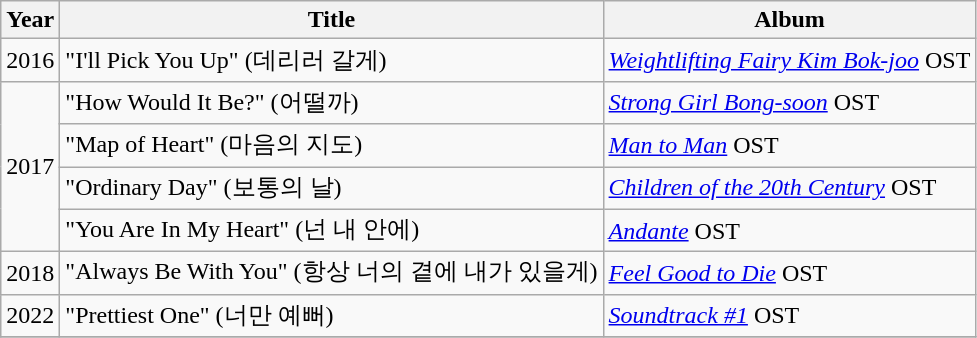<table class="wikitable">
<tr>
<th>Year</th>
<th>Title</th>
<th>Album</th>
</tr>
<tr>
<td>2016</td>
<td>"I'll Pick You Up" (데리러 갈게)</td>
<td><em><a href='#'>Weightlifting Fairy Kim Bok-joo</a></em> OST</td>
</tr>
<tr>
<td rowspan="4">2017</td>
<td>"How Would It Be?" (어떨까)</td>
<td><em><a href='#'>Strong Girl Bong-soon</a></em> OST</td>
</tr>
<tr>
<td>"Map of Heart" (마음의 지도)</td>
<td><em><a href='#'>Man to Man</a></em> OST</td>
</tr>
<tr>
<td>"Ordinary Day" (보통의 날)</td>
<td><em><a href='#'>Children of the 20th Century</a></em> OST</td>
</tr>
<tr>
<td>"You Are In My Heart" (넌 내 안에)</td>
<td><em><a href='#'>Andante</a></em> OST</td>
</tr>
<tr>
<td>2018</td>
<td>"Always Be With You" (항상 너의 곁에 내가 있을게)</td>
<td><em><a href='#'>Feel Good to Die</a></em> OST</td>
</tr>
<tr>
<td>2022</td>
<td>"Prettiest One" (너만 예뻐)</td>
<td><em><a href='#'>Soundtrack #1</a></em> OST</td>
</tr>
<tr>
</tr>
</table>
